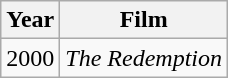<table class="wikitable">
<tr>
<th>Year</th>
<th>Film</th>
</tr>
<tr>
<td>2000</td>
<td><em>The Redemption</em></td>
</tr>
</table>
